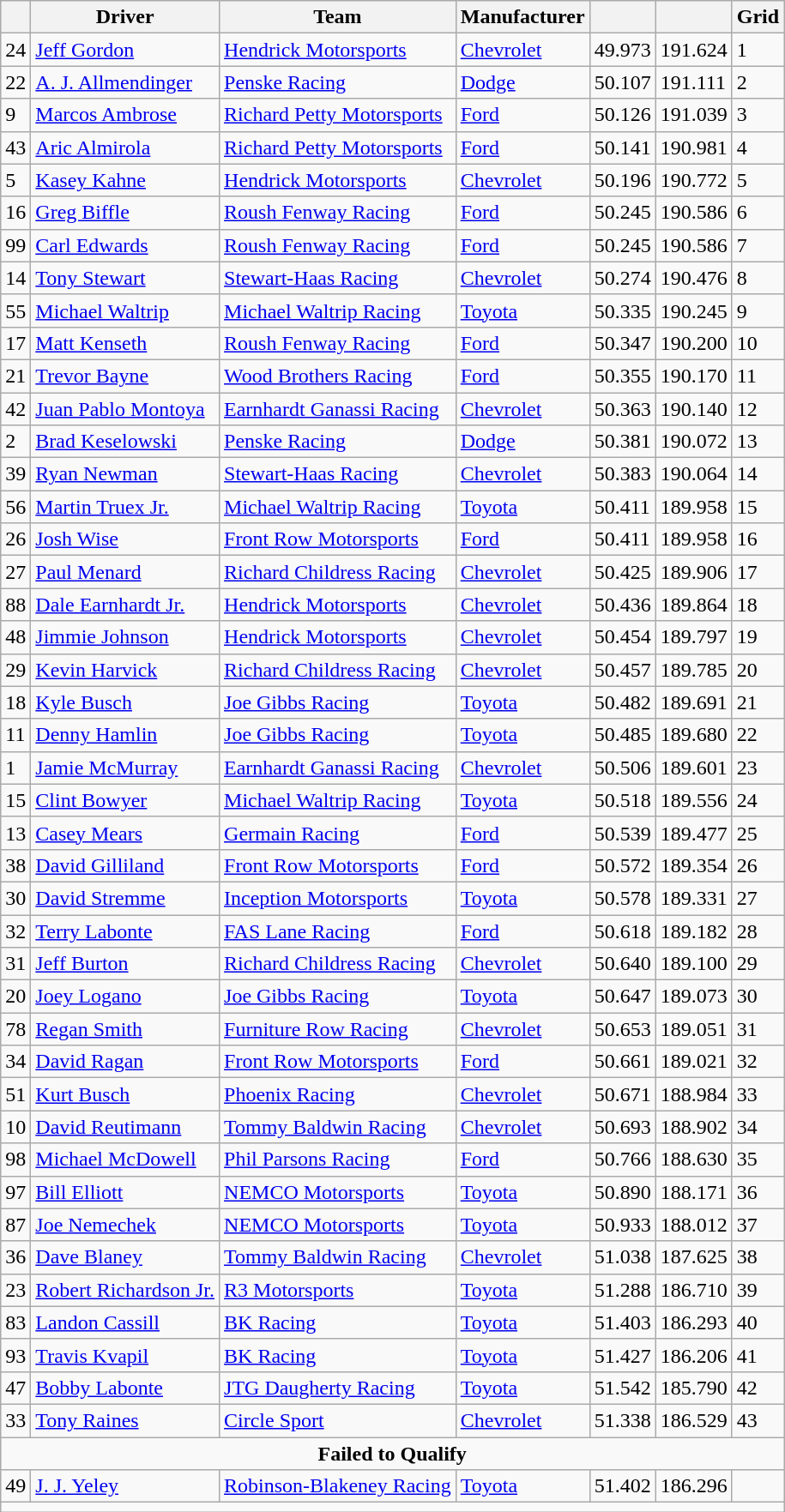<table class="wikitable">
<tr>
<th></th>
<th>Driver</th>
<th>Team</th>
<th>Manufacturer</th>
<th></th>
<th></th>
<th>Grid</th>
</tr>
<tr>
<td>24</td>
<td><a href='#'>Jeff Gordon</a></td>
<td><a href='#'>Hendrick Motorsports</a></td>
<td><a href='#'>Chevrolet</a></td>
<td>49.973</td>
<td>191.624</td>
<td>1</td>
</tr>
<tr>
<td>22</td>
<td><a href='#'>A. J. Allmendinger</a></td>
<td><a href='#'>Penske Racing</a></td>
<td><a href='#'>Dodge</a></td>
<td>50.107</td>
<td>191.111</td>
<td>2</td>
</tr>
<tr>
<td>9</td>
<td><a href='#'>Marcos Ambrose</a></td>
<td><a href='#'>Richard Petty Motorsports</a></td>
<td><a href='#'>Ford</a></td>
<td>50.126</td>
<td>191.039</td>
<td>3</td>
</tr>
<tr>
<td>43</td>
<td><a href='#'>Aric Almirola</a></td>
<td><a href='#'>Richard Petty Motorsports</a></td>
<td><a href='#'>Ford</a></td>
<td>50.141</td>
<td>190.981</td>
<td>4</td>
</tr>
<tr>
<td>5</td>
<td><a href='#'>Kasey Kahne</a></td>
<td><a href='#'>Hendrick Motorsports</a></td>
<td><a href='#'>Chevrolet</a></td>
<td>50.196</td>
<td>190.772</td>
<td>5</td>
</tr>
<tr>
<td>16</td>
<td><a href='#'>Greg Biffle</a></td>
<td><a href='#'>Roush Fenway Racing</a></td>
<td><a href='#'>Ford</a></td>
<td>50.245</td>
<td>190.586</td>
<td>6</td>
</tr>
<tr>
<td>99</td>
<td><a href='#'>Carl Edwards</a></td>
<td><a href='#'>Roush Fenway Racing</a></td>
<td><a href='#'>Ford</a></td>
<td>50.245</td>
<td>190.586</td>
<td>7</td>
</tr>
<tr>
<td>14</td>
<td><a href='#'>Tony Stewart</a></td>
<td><a href='#'>Stewart-Haas Racing</a></td>
<td><a href='#'>Chevrolet</a></td>
<td>50.274</td>
<td>190.476</td>
<td>8</td>
</tr>
<tr>
<td>55</td>
<td><a href='#'>Michael Waltrip</a></td>
<td><a href='#'>Michael Waltrip Racing</a></td>
<td><a href='#'>Toyota</a></td>
<td>50.335</td>
<td>190.245</td>
<td>9</td>
</tr>
<tr>
<td>17</td>
<td><a href='#'>Matt Kenseth</a></td>
<td><a href='#'>Roush Fenway Racing</a></td>
<td><a href='#'>Ford</a></td>
<td>50.347</td>
<td>190.200</td>
<td>10</td>
</tr>
<tr>
<td>21</td>
<td><a href='#'>Trevor Bayne</a></td>
<td><a href='#'>Wood Brothers Racing</a></td>
<td><a href='#'>Ford</a></td>
<td>50.355</td>
<td>190.170</td>
<td>11</td>
</tr>
<tr>
<td>42</td>
<td><a href='#'>Juan Pablo Montoya</a></td>
<td><a href='#'>Earnhardt Ganassi Racing</a></td>
<td><a href='#'>Chevrolet</a></td>
<td>50.363</td>
<td>190.140</td>
<td>12</td>
</tr>
<tr>
<td>2</td>
<td><a href='#'>Brad Keselowski</a></td>
<td><a href='#'>Penske Racing</a></td>
<td><a href='#'>Dodge</a></td>
<td>50.381</td>
<td>190.072</td>
<td>13</td>
</tr>
<tr>
<td>39</td>
<td><a href='#'>Ryan Newman</a></td>
<td><a href='#'>Stewart-Haas Racing</a></td>
<td><a href='#'>Chevrolet</a></td>
<td>50.383</td>
<td>190.064</td>
<td>14</td>
</tr>
<tr>
<td>56</td>
<td><a href='#'>Martin Truex Jr.</a></td>
<td><a href='#'>Michael Waltrip Racing</a></td>
<td><a href='#'>Toyota</a></td>
<td>50.411</td>
<td>189.958</td>
<td>15</td>
</tr>
<tr>
<td>26</td>
<td><a href='#'>Josh Wise</a></td>
<td><a href='#'>Front Row Motorsports</a></td>
<td><a href='#'>Ford</a></td>
<td>50.411</td>
<td>189.958</td>
<td>16</td>
</tr>
<tr>
<td>27</td>
<td><a href='#'>Paul Menard</a></td>
<td><a href='#'>Richard Childress Racing</a></td>
<td><a href='#'>Chevrolet</a></td>
<td>50.425</td>
<td>189.906</td>
<td>17</td>
</tr>
<tr>
<td>88</td>
<td><a href='#'>Dale Earnhardt Jr.</a></td>
<td><a href='#'>Hendrick Motorsports</a></td>
<td><a href='#'>Chevrolet</a></td>
<td>50.436</td>
<td>189.864</td>
<td>18</td>
</tr>
<tr>
<td>48</td>
<td><a href='#'>Jimmie Johnson</a></td>
<td><a href='#'>Hendrick Motorsports</a></td>
<td><a href='#'>Chevrolet</a></td>
<td>50.454</td>
<td>189.797</td>
<td>19</td>
</tr>
<tr>
<td>29</td>
<td><a href='#'>Kevin Harvick</a></td>
<td><a href='#'>Richard Childress Racing</a></td>
<td><a href='#'>Chevrolet</a></td>
<td>50.457</td>
<td>189.785</td>
<td>20</td>
</tr>
<tr>
<td>18</td>
<td><a href='#'>Kyle Busch</a></td>
<td><a href='#'>Joe Gibbs Racing</a></td>
<td><a href='#'>Toyota</a></td>
<td>50.482</td>
<td>189.691</td>
<td>21</td>
</tr>
<tr>
<td>11</td>
<td><a href='#'>Denny Hamlin</a></td>
<td><a href='#'>Joe Gibbs Racing</a></td>
<td><a href='#'>Toyota</a></td>
<td>50.485</td>
<td>189.680</td>
<td>22</td>
</tr>
<tr>
<td>1</td>
<td><a href='#'>Jamie McMurray</a></td>
<td><a href='#'>Earnhardt Ganassi Racing</a></td>
<td><a href='#'>Chevrolet</a></td>
<td>50.506</td>
<td>189.601</td>
<td>23</td>
</tr>
<tr>
<td>15</td>
<td><a href='#'>Clint Bowyer</a></td>
<td><a href='#'>Michael Waltrip Racing</a></td>
<td><a href='#'>Toyota</a></td>
<td>50.518</td>
<td>189.556</td>
<td>24</td>
</tr>
<tr>
<td>13</td>
<td><a href='#'>Casey Mears</a></td>
<td><a href='#'>Germain Racing</a></td>
<td><a href='#'>Ford</a></td>
<td>50.539</td>
<td>189.477</td>
<td>25</td>
</tr>
<tr>
<td>38</td>
<td><a href='#'>David Gilliland</a></td>
<td><a href='#'>Front Row Motorsports</a></td>
<td><a href='#'>Ford</a></td>
<td>50.572</td>
<td>189.354</td>
<td>26</td>
</tr>
<tr>
<td>30</td>
<td><a href='#'>David Stremme</a></td>
<td><a href='#'>Inception Motorsports</a></td>
<td><a href='#'>Toyota</a></td>
<td>50.578</td>
<td>189.331</td>
<td>27</td>
</tr>
<tr>
<td>32</td>
<td><a href='#'>Terry Labonte</a></td>
<td><a href='#'>FAS Lane Racing</a></td>
<td><a href='#'>Ford</a></td>
<td>50.618</td>
<td>189.182</td>
<td>28</td>
</tr>
<tr>
<td>31</td>
<td><a href='#'>Jeff Burton</a></td>
<td><a href='#'>Richard Childress Racing</a></td>
<td><a href='#'>Chevrolet</a></td>
<td>50.640</td>
<td>189.100</td>
<td>29</td>
</tr>
<tr>
<td>20</td>
<td><a href='#'>Joey Logano</a></td>
<td><a href='#'>Joe Gibbs Racing</a></td>
<td><a href='#'>Toyota</a></td>
<td>50.647</td>
<td>189.073</td>
<td>30</td>
</tr>
<tr>
<td>78</td>
<td><a href='#'>Regan Smith</a></td>
<td><a href='#'>Furniture Row Racing</a></td>
<td><a href='#'>Chevrolet</a></td>
<td>50.653</td>
<td>189.051</td>
<td>31</td>
</tr>
<tr>
<td>34</td>
<td><a href='#'>David Ragan</a></td>
<td><a href='#'>Front Row Motorsports</a></td>
<td><a href='#'>Ford</a></td>
<td>50.661</td>
<td>189.021</td>
<td>32</td>
</tr>
<tr>
<td>51</td>
<td><a href='#'>Kurt Busch</a></td>
<td><a href='#'>Phoenix Racing</a></td>
<td><a href='#'>Chevrolet</a></td>
<td>50.671</td>
<td>188.984</td>
<td>33</td>
</tr>
<tr>
<td>10</td>
<td><a href='#'>David Reutimann</a></td>
<td><a href='#'>Tommy Baldwin Racing</a></td>
<td><a href='#'>Chevrolet</a></td>
<td>50.693</td>
<td>188.902</td>
<td>34</td>
</tr>
<tr>
<td>98</td>
<td><a href='#'>Michael McDowell</a></td>
<td><a href='#'>Phil Parsons Racing</a></td>
<td><a href='#'>Ford</a></td>
<td>50.766</td>
<td>188.630</td>
<td>35</td>
</tr>
<tr>
<td>97</td>
<td><a href='#'>Bill Elliott</a></td>
<td><a href='#'>NEMCO Motorsports</a></td>
<td><a href='#'>Toyota</a></td>
<td>50.890</td>
<td>188.171</td>
<td>36</td>
</tr>
<tr>
<td>87</td>
<td><a href='#'>Joe Nemechek</a></td>
<td><a href='#'>NEMCO Motorsports</a></td>
<td><a href='#'>Toyota</a></td>
<td>50.933</td>
<td>188.012</td>
<td>37</td>
</tr>
<tr>
<td>36</td>
<td><a href='#'>Dave Blaney</a></td>
<td><a href='#'>Tommy Baldwin Racing</a></td>
<td><a href='#'>Chevrolet</a></td>
<td>51.038</td>
<td>187.625</td>
<td>38</td>
</tr>
<tr>
<td>23</td>
<td><a href='#'>Robert Richardson Jr.</a></td>
<td><a href='#'>R3 Motorsports</a></td>
<td><a href='#'>Toyota</a></td>
<td>51.288</td>
<td>186.710</td>
<td>39</td>
</tr>
<tr>
<td>83</td>
<td><a href='#'>Landon Cassill</a></td>
<td><a href='#'>BK Racing</a></td>
<td><a href='#'>Toyota</a></td>
<td>51.403</td>
<td>186.293</td>
<td>40</td>
</tr>
<tr>
<td>93</td>
<td><a href='#'>Travis Kvapil</a></td>
<td><a href='#'>BK Racing</a></td>
<td><a href='#'>Toyota</a></td>
<td>51.427</td>
<td>186.206</td>
<td>41</td>
</tr>
<tr>
<td>47</td>
<td><a href='#'>Bobby Labonte</a></td>
<td><a href='#'>JTG Daugherty Racing</a></td>
<td><a href='#'>Toyota</a></td>
<td>51.542</td>
<td>185.790</td>
<td>42</td>
</tr>
<tr>
<td>33</td>
<td><a href='#'>Tony Raines</a></td>
<td><a href='#'>Circle Sport</a></td>
<td><a href='#'>Chevrolet</a></td>
<td>51.338</td>
<td>186.529</td>
<td>43</td>
</tr>
<tr>
<td colspan="7" style="text-align:center;"><strong>Failed to Qualify</strong></td>
</tr>
<tr>
<td>49</td>
<td><a href='#'>J. J. Yeley</a></td>
<td><a href='#'>Robinson-Blakeney Racing</a></td>
<td><a href='#'>Toyota</a></td>
<td>51.402</td>
<td>186.296</td>
<td></td>
</tr>
<tr>
<td colspan="8"></td>
</tr>
</table>
